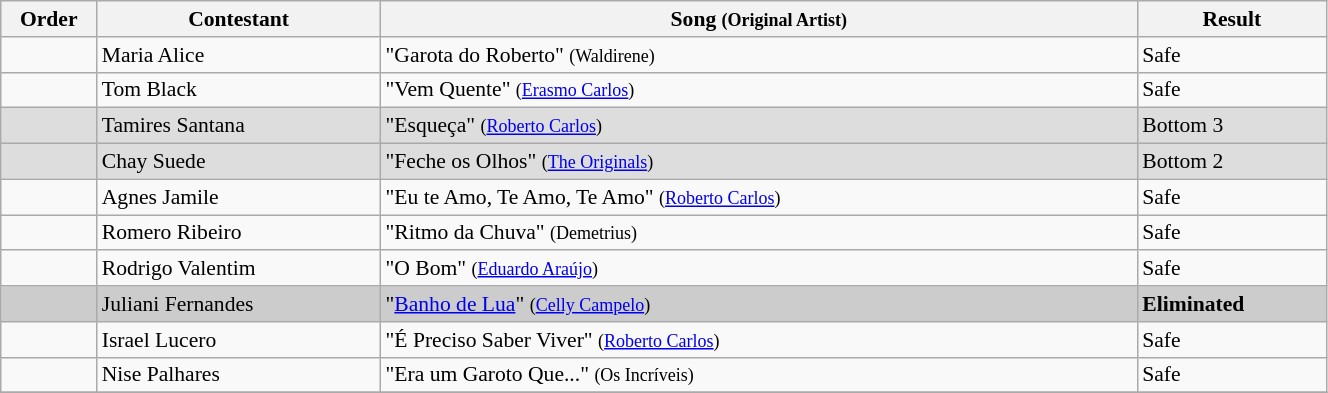<table class="wikitable" style="font-size:90%; width:70%; text-align: left;">
<tr>
<th width="05%">Order</th>
<th width="15%">Contestant</th>
<th width="40%">Song <small>(Original Artist)</small></th>
<th width="10%">Result</th>
</tr>
<tr>
<td></td>
<td>Maria Alice</td>
<td>"Garota do Roberto" <small>(Waldirene)</small></td>
<td>Safe</td>
</tr>
<tr>
<td></td>
<td>Tom Black</td>
<td>"Vem Quente" <small>(<a href='#'>Erasmo Carlos</a>)</small></td>
<td>Safe</td>
</tr>
<tr>
<td bgcolor="DDDDDD"></td>
<td bgcolor="DDDDDD">Tamires Santana</td>
<td bgcolor="DDDDDD">"Esqueça" <small>(<a href='#'>Roberto Carlos</a>)</small></td>
<td bgcolor="DDDDDD">Bottom 3</td>
</tr>
<tr>
<td bgcolor="DDDDDD"></td>
<td bgcolor="DDDDDD">Chay Suede</td>
<td bgcolor="DDDDDD">"Feche os Olhos" <small>(<a href='#'>The Originals</a>)</small></td>
<td bgcolor="DDDDDD">Bottom 2</td>
</tr>
<tr>
<td></td>
<td>Agnes Jamile</td>
<td>"Eu te Amo, Te Amo, Te Amo" <small>(<a href='#'>Roberto Carlos</a>)</small></td>
<td>Safe</td>
</tr>
<tr>
<td></td>
<td>Romero Ribeiro</td>
<td>"Ritmo da Chuva" <small>(Demetrius)</small></td>
<td>Safe</td>
</tr>
<tr>
<td></td>
<td>Rodrigo Valentim</td>
<td>"O Bom" <small>(<a href='#'>Eduardo Araújo</a>)</small></td>
<td>Safe</td>
</tr>
<tr>
<td bgcolor="CCCCCC"></td>
<td bgcolor="CCCCCC">Juliani Fernandes</td>
<td bgcolor="CCCCCC">"<a href='#'>Banho de Lua</a>" <small>(<a href='#'>Celly Campelo</a>)</small></td>
<td bgcolor="CCCCCC"><strong>Eliminated</strong></td>
</tr>
<tr>
<td></td>
<td>Israel Lucero</td>
<td>"É Preciso Saber Viver" <small>(<a href='#'>Roberto Carlos</a>)</small></td>
<td>Safe</td>
</tr>
<tr>
<td></td>
<td>Nise Palhares</td>
<td>"Era um Garoto Que..." <small>(Os Incríveis)</small></td>
<td>Safe</td>
</tr>
<tr>
</tr>
</table>
